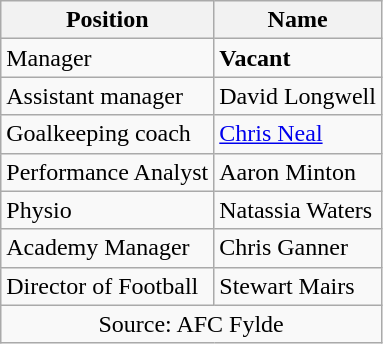<table class=wikitable>
<tr>
<th>Position</th>
<th>Name</th>
</tr>
<tr>
<td>Manager</td>
<td><strong>Vacant</strong></td>
</tr>
<tr>
<td>Assistant manager</td>
<td>David Longwell</td>
</tr>
<tr>
<td>Goalkeeping coach</td>
<td><a href='#'>Chris Neal</a></td>
</tr>
<tr>
<td>Performance Analyst</td>
<td>Aaron Minton</td>
</tr>
<tr>
<td>Physio</td>
<td>Natassia Waters</td>
</tr>
<tr>
<td>Academy Manager</td>
<td>Chris Ganner</td>
</tr>
<tr>
<td>Director of Football</td>
<td>Stewart Mairs</td>
</tr>
<tr>
<td colspan=2 align=center>Source: AFC Fylde</td>
</tr>
</table>
